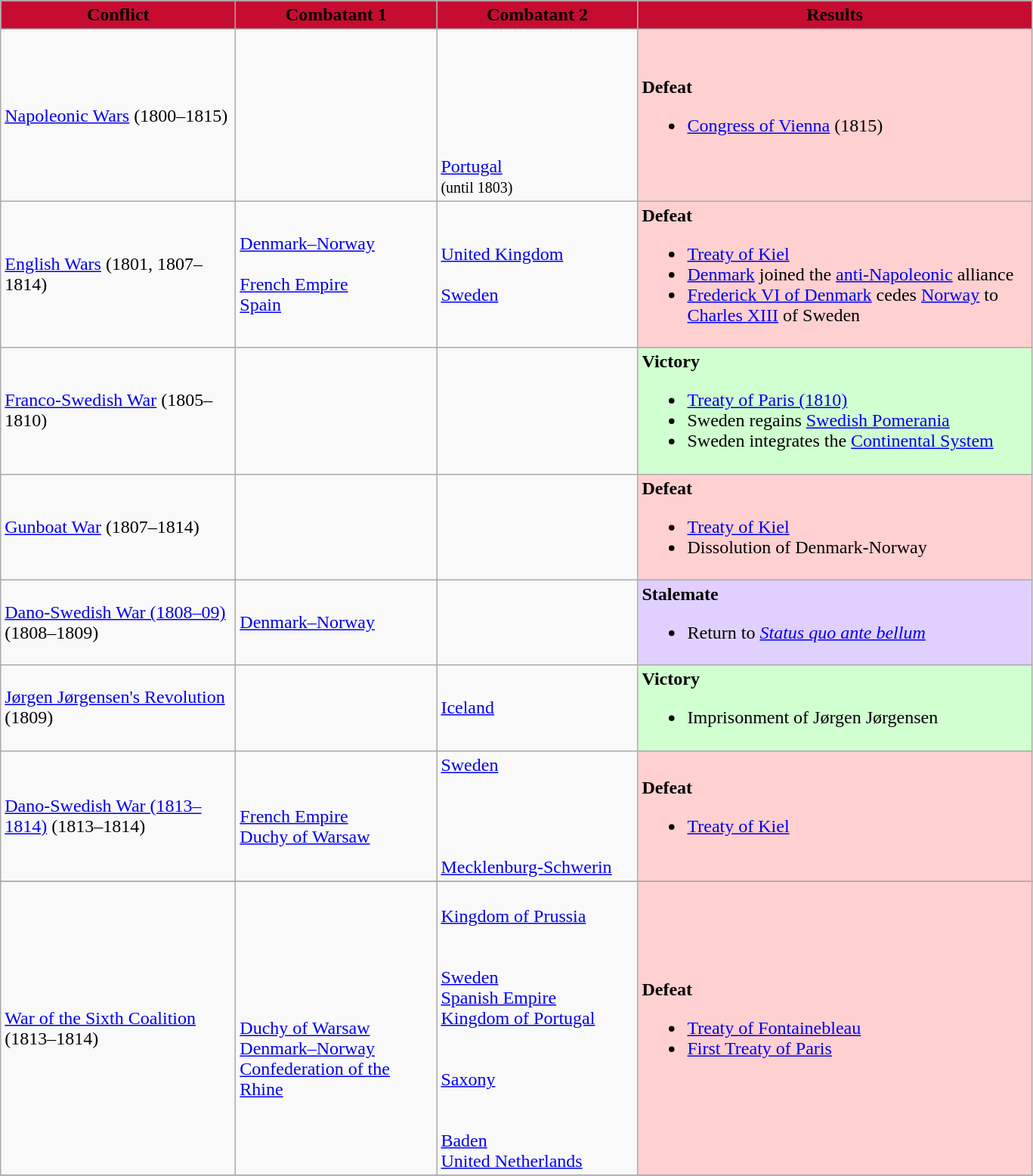<table class="wikitable">
<tr>
<th style="background:#C60C30" rowspan="1" width=200px><span>Conflict</span></th>
<th style="background:#C60C30" rowspan="1" width=170px><span>Combatant 1</span></th>
<th style="background:#C60C30" rowspan="1" width=170px><span>Combatant 2</span></th>
<th style="background:#C60C30" rowspan="1" width=340px><span>Results</span></th>
</tr>
<tr>
<td><a href='#'>Napoleonic Wars</a> (1800–1815)</td>
<td><br></td>
<td><br><br><br><br><br><br> <a href='#'>Portugal</a><br> <small>(until 1803)</small><br></td>
<td style="background:#FFD0D0"><strong>Defeat</strong><br><ul><li><a href='#'>Congress of Vienna</a> (1815)</li></ul></td>
</tr>
<tr>
<td><a href='#'>English Wars</a> (1801, 1807–1814)</td>
<td> <a href='#'>Denmark–Norway</a><br><br> <a href='#'>French Empire</a><br>
 <a href='#'>Spain</a></td>
<td> <a href='#'>United Kingdom</a> <br><br> <a href='#'>Sweden</a></td>
<td style="background:#FFD0D0"><strong>Defeat</strong><br><ul><li><a href='#'>Treaty of Kiel</a></li><li><a href='#'>Denmark</a> joined the <a href='#'>anti-Napoleonic</a> alliance</li><li><a href='#'>Frederick VI of Denmark</a> cedes <a href='#'>Norway</a> to <a href='#'>Charles XIII</a> of Sweden</li></ul></td>
</tr>
<tr>
<td><a href='#'>Franco-Swedish War</a> (1805–1810)</td>
<td></td>
<td></td>
<td style="background:#D0FFD0"><strong>Victory</strong><br><ul><li><a href='#'>Treaty of Paris (1810)</a></li><li>Sweden regains <a href='#'>Swedish Pomerania</a></li><li>Sweden integrates the <a href='#'>Continental System</a></li></ul></td>
</tr>
<tr>
<td><a href='#'>Gunboat War</a> (1807–1814)</td>
<td></td>
<td></td>
<td style="background:#FFD0D0"><strong>Defeat</strong><br><ul><li><a href='#'>Treaty of Kiel</a></li><li>Dissolution of Denmark-Norway</li></ul></td>
</tr>
<tr>
<td><a href='#'>Dano-Swedish War (1808–09)</a> (1808–1809)</td>
<td> <a href='#'>Denmark–Norway</a><br></td>
<td><br></td>
<td style="background:#E0D0FF"><strong>Stalemate</strong><br><ul><li>Return to <em><a href='#'>Status quo ante bellum</a></em></li></ul></td>
</tr>
<tr>
<td><a href='#'>Jørgen Jørgensen's Revolution</a> (1809)</td>
<td><br></td>
<td> <a href='#'>Iceland</a></td>
<td style="background:#D0FFD0"><strong>Victory</strong><br><ul><li>Imprisonment of Jørgen Jørgensen</li></ul></td>
</tr>
<tr>
<td><a href='#'>Dano-Swedish War (1813–1814)</a> (1813–1814)</td>
<td><br> <a href='#'>French Empire</a><br> <a href='#'>Duchy of Warsaw</a></td>
<td> <a href='#'>Sweden</a><br><br><br><br><br> <a href='#'>Mecklenburg-Schwerin</a></td>
<td style="background:#FFD0D0"><strong>Defeat</strong><br><ul><li><a href='#'>Treaty of Kiel</a></li></ul></td>
</tr>
<tr>
</tr>
<tr>
<td><a href='#'>War of the Sixth Coalition</a> (1813–1814)</td>
<td><br><br><br> <a href='#'>Duchy of Warsaw</a><br><a href='#'>Denmark–Norway</a><br><a href='#'>Confederation of the Rhine</a></td>
<td><br> <a href='#'>Kingdom of Prussia</a><br><br><br> <a href='#'>Sweden</a><br> <a href='#'>Spanish Empire</a><br> <a href='#'>Kingdom of Portugal</a><br><br><br> <a href='#'>Saxony</a><br><br><br> <a href='#'>Baden</a><br> <a href='#'>United Netherlands</a></td>
<td style="background:#FFD0D0"><strong>Defeat</strong><br><ul><li><a href='#'>Treaty of Fontainebleau</a></li><li><a href='#'>First Treaty of Paris</a></li></ul></td>
</tr>
<tr>
</tr>
</table>
